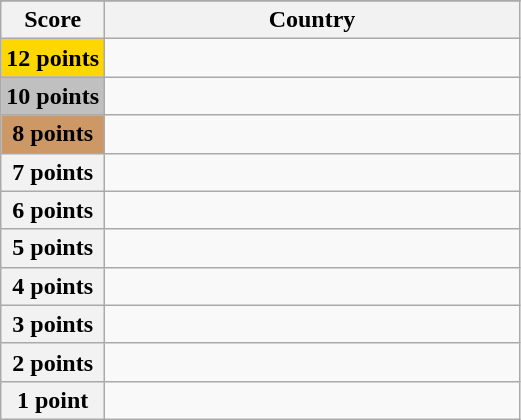<table class="wikitable">
<tr>
</tr>
<tr>
<th scope="col" width="20%">Score</th>
<th scope="col">Country</th>
</tr>
<tr>
<th scope="row" style="background:gold">12 points</th>
<td></td>
</tr>
<tr>
<th scope="row" style="background:silver">10 points</th>
<td></td>
</tr>
<tr>
<th scope="row" style="background:#CC9966">8 points</th>
<td></td>
</tr>
<tr>
<th scope="row">7 points</th>
<td></td>
</tr>
<tr>
<th scope="row">6 points</th>
<td></td>
</tr>
<tr>
<th scope="row">5 points</th>
<td></td>
</tr>
<tr>
<th scope="row">4 points</th>
<td></td>
</tr>
<tr>
<th scope="row">3 points</th>
<td></td>
</tr>
<tr>
<th scope="row">2 points</th>
<td></td>
</tr>
<tr>
<th scope="row">1 point</th>
<td></td>
</tr>
</table>
